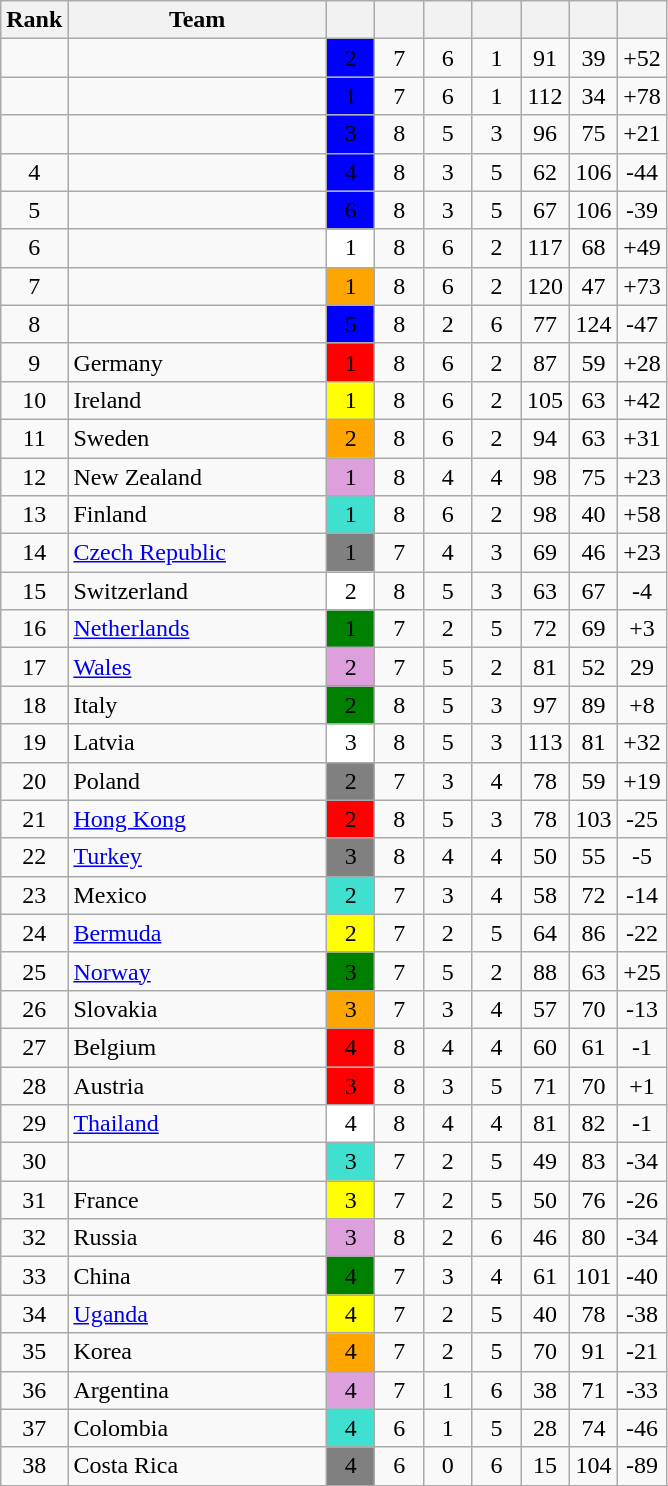<table class="wikitable sortable" style="text-align:center;">
<tr bc=gold>
<th>Rank</th>
<th width=165>Team</th>
<th width=25></th>
<th width=25></th>
<th width=25></th>
<th width=25></th>
<th width=25></th>
<th width=25></th>
<th width=25><br>








</th>
</tr>
<tr>
<td></td>
<td align=left>  </td>
<td bgcolor=blue><span>2</span> </td>
<td>7 </td>
<td>6 </td>
<td>1 </td>
<td>91 </td>
<td>39 </td>
<td>+52 </td>
</tr>
<tr>
<td></td>
<td align=left> </td>
<td bgcolor=blue><span>1</span> </td>
<td>7 </td>
<td>6 </td>
<td>1 </td>
<td>112 </td>
<td>34 </td>
<td>+78 </td>
</tr>
<tr>
<td></td>
<td align=left> </td>
<td bgcolor=blue><span>3</span> </td>
<td>8 </td>
<td>5 </td>
<td>3 </td>
<td>96 </td>
<td>75 </td>
<td>+21 </td>
</tr>
<tr>
<td>4</td>
<td align=left> </td>
<td bgcolor=blue><span>4</span></td>
<td>8 </td>
<td>3 </td>
<td>5 </td>
<td>62 </td>
<td>106 </td>
<td>-44 </td>
</tr>
<tr>
<td>5</td>
<td align=left> </td>
<td bgcolor=blue><span>6</span> </td>
<td>8 </td>
<td>3 </td>
<td>5 </td>
<td>67 </td>
<td>106 </td>
<td>-39 </td>
</tr>
<tr>
<td>6</td>
<td align=left> </td>
<td bgcolor=white>1 </td>
<td>8 </td>
<td>6 </td>
<td>2 </td>
<td>117 </td>
<td>68 </td>
<td>+49 </td>
</tr>
<tr>
<td>7</td>
<td align=left> </td>
<td bgcolor=orange><span>1</span> </td>
<td>8 </td>
<td>6 </td>
<td>2 </td>
<td>120 </td>
<td>47 </td>
<td>+73 </td>
</tr>
<tr>
<td>8</td>
<td align=left>  </td>
<td bgcolor=blue><span>5</span> </td>
<td>8 </td>
<td>2 </td>
<td>6 </td>
<td>77 </td>
<td>124 </td>
<td>-47 </td>
</tr>
<tr>
<td>9</td>
<td align=left> Germany</td>
<td bgcolor=red><span>1</span> </td>
<td>8 </td>
<td>6 </td>
<td>2 </td>
<td>87 </td>
<td>59 </td>
<td>+28 </td>
</tr>
<tr>
<td>10</td>
<td align=left> Ireland </td>
<td bgcolor=yellow>1 </td>
<td>8 </td>
<td>6 </td>
<td>2 </td>
<td>105 </td>
<td>63 </td>
<td>+42 </td>
</tr>
<tr>
<td>11</td>
<td align=left> Sweden </td>
<td bgcolor=orange><span>2</span> </td>
<td>8 </td>
<td>6 </td>
<td>2 </td>
<td>94 </td>
<td>63 </td>
<td>+31 </td>
</tr>
<tr>
<td>12</td>
<td align=left> New Zealand </td>
<td bgcolor=plum><span>1</span> </td>
<td>8 </td>
<td>4 </td>
<td>4 </td>
<td>98 </td>
<td>75 </td>
<td>+23 </td>
</tr>
<tr>
<td>13</td>
<td align=left> Finland </td>
<td bgcolor=turquoise><span>1</span> </td>
<td>8 </td>
<td>6 </td>
<td>2 </td>
<td>98 </td>
<td>40 </td>
<td>+58 </td>
</tr>
<tr>
<td>14</td>
<td align=left> <a href='#'>Czech Republic</a> </td>
<td bgcolor=grey><span>1</span> </td>
<td>7 </td>
<td>4 </td>
<td>3 </td>
<td>69 </td>
<td>46 </td>
<td>+23 </td>
</tr>
<tr>
<td>15</td>
<td align=left> Switzerland </td>
<td bgcolor=white>2</td>
<td>8 </td>
<td>5 </td>
<td>3 </td>
<td>63 </td>
<td>67 </td>
<td>-4 </td>
</tr>
<tr>
<td>16</td>
<td align=left> <a href='#'>Netherlands</a> </td>
<td bgcolor=green><span>1</span> </td>
<td>7 </td>
<td>2 </td>
<td>5 </td>
<td>72 </td>
<td>69 </td>
<td>+3 </td>
</tr>
<tr>
<td>17</td>
<td align=left> <a href='#'>Wales</a> </td>
<td bgcolor=plum><span>2</span> </td>
<td>7 </td>
<td>5 </td>
<td>2 </td>
<td>81 </td>
<td>52 </td>
<td>29 </td>
</tr>
<tr>
<td>18</td>
<td align=left> Italy </td>
<td bgcolor=green><span>2</span> </td>
<td>8 </td>
<td>5 </td>
<td>3 </td>
<td>97 </td>
<td>89 </td>
<td>+8 </td>
</tr>
<tr>
<td>19</td>
<td align=left> Latvia  </td>
<td bgcolor=white>3</td>
<td>8 </td>
<td>5 </td>
<td>3 </td>
<td>113 </td>
<td>81 </td>
<td>+32 </td>
</tr>
<tr>
<td>20</td>
<td align=left> Poland </td>
<td bgcolor=grey><span>2</span> </td>
<td>7 </td>
<td>3 </td>
<td>4 </td>
<td>78 </td>
<td>59 </td>
<td>+19 </td>
</tr>
<tr>
<td>21</td>
<td align=left> <a href='#'>Hong Kong</a> </td>
<td bgcolor=red><span>2</span> </td>
<td>8 </td>
<td>5 </td>
<td>3 </td>
<td>78 </td>
<td>103 </td>
<td>-25 </td>
</tr>
<tr>
<td>22</td>
<td align=left> <a href='#'>Turkey</a> </td>
<td bgcolor=grey><span>3</span> </td>
<td>8 </td>
<td>4 </td>
<td>4 </td>
<td>50 </td>
<td>55 </td>
<td>-5 </td>
</tr>
<tr>
<td>23</td>
<td align=left> Mexico </td>
<td bgcolor=turquoise><span>2</span> </td>
<td>7 </td>
<td>3 </td>
<td>4 </td>
<td>58 </td>
<td>72 </td>
<td>-14 </td>
</tr>
<tr>
<td>24</td>
<td align=left> <a href='#'>Bermuda</a> </td>
<td bgcolor=yellow>2 </td>
<td>7 </td>
<td>2 </td>
<td>5 </td>
<td>64 </td>
<td>86 </td>
<td>-22 </td>
</tr>
<tr>
<td>25</td>
<td align=left> <a href='#'>Norway</a></td>
<td bgcolor=green><span>3</span> </td>
<td>7 </td>
<td>5 </td>
<td>2 </td>
<td>88 </td>
<td>63 </td>
<td>+25 </td>
</tr>
<tr>
<td>26</td>
<td align=left> Slovakia</td>
<td bgcolor=orange><span>3</span> </td>
<td>7 </td>
<td>3 </td>
<td>4 </td>
<td>57 </td>
<td>70 </td>
<td>-13 </td>
</tr>
<tr>
<td>27</td>
<td align=left> Belgium </td>
<td bgcolor=red><span>4</span> </td>
<td>8 </td>
<td>4 </td>
<td>4 </td>
<td>60 </td>
<td>61 </td>
<td>-1 </td>
</tr>
<tr>
<td>28</td>
<td align=left> Austria</td>
<td bgcolor=red><span>3</span> </td>
<td>8 </td>
<td>3 </td>
<td>5 </td>
<td>71 </td>
<td>70 </td>
<td>+1 </td>
</tr>
<tr>
<td>29</td>
<td align=left> <a href='#'>Thailand</a></td>
<td bgcolor=white>4</td>
<td>8 </td>
<td>4 </td>
<td>4 </td>
<td>81 </td>
<td>82 </td>
<td>-1 </td>
</tr>
<tr>
<td>30</td>
<td align=left>  </td>
<td bgcolor=turquoise><span>3</span> </td>
<td>7 </td>
<td>2 </td>
<td>5 </td>
<td>49 </td>
<td>83 </td>
<td>-34 </td>
</tr>
<tr>
<td>31</td>
<td align=left> France</td>
<td bgcolor=yellow>3 </td>
<td>7 </td>
<td>2 </td>
<td>5 </td>
<td>50 </td>
<td>76 </td>
<td>-26 </td>
</tr>
<tr>
<td>32</td>
<td align=left> Russia</td>
<td bgcolor=plum><span>3</span> </td>
<td>8 </td>
<td>2 </td>
<td>6 </td>
<td>46 </td>
<td>80 </td>
<td>-34 </td>
</tr>
<tr>
<td>33</td>
<td align=left> China </td>
<td bgcolor=green><span>4</span> </td>
<td>7 </td>
<td>3 </td>
<td>4 </td>
<td>61 </td>
<td>101 </td>
<td>-40 </td>
</tr>
<tr>
<td>34</td>
<td align=left> <a href='#'>Uganda</a> </td>
<td bgcolor=yellow>4 </td>
<td>7 </td>
<td>2 </td>
<td>5 </td>
<td>40 </td>
<td>78 </td>
<td>-38 </td>
</tr>
<tr>
<td>35</td>
<td align=left> Korea </td>
<td bgcolor=orange><span>4</span> </td>
<td>7 </td>
<td>2 </td>
<td>5 </td>
<td>70 </td>
<td>91 </td>
<td>-21 </td>
</tr>
<tr>
<td>36</td>
<td align=left> Argentina </td>
<td bgcolor=plum><span>4</span> </td>
<td>7 </td>
<td>1 </td>
<td>6 </td>
<td>38 </td>
<td>71 </td>
<td>-33 </td>
</tr>
<tr>
<td>37</td>
<td align=left> Colombia </td>
<td bgcolor=turquoise><span>4</span> </td>
<td>6 </td>
<td>1 </td>
<td>5 </td>
<td>28 </td>
<td>74 </td>
<td>-46 </td>
</tr>
<tr>
<td>38</td>
<td align=left> Costa Rica </td>
<td bgcolor=grey><span>4</span> </td>
<td>6 </td>
<td>0 </td>
<td>6 </td>
<td>15 </td>
<td>104 </td>
<td>-89 </td>
</tr>
</table>
